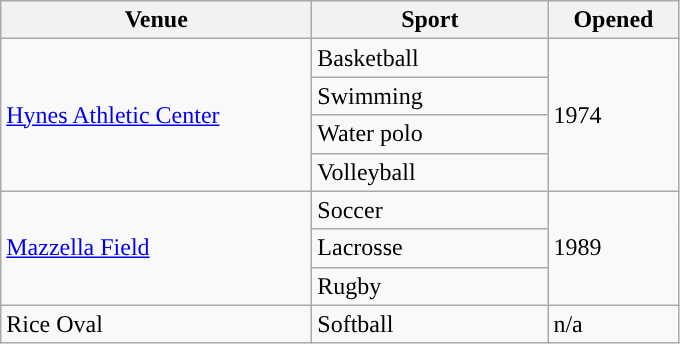<table class="wikitable"; style= "text-align: ">
<tr>
<th width=200px>Venue</th>
<th width=150px>Sport</th>
<th width=80px>Opened</th>
</tr>
<tr>
<td rowspan=4><a href='#'>Hynes Athletic Center</a></td>
<td>Basketball</td>
<td rowspan=4>1974</td>
</tr>
<tr>
<td>Swimming</td>
</tr>
<tr>
<td>Water polo</td>
</tr>
<tr>
<td>Volleyball</td>
</tr>
<tr>
<td rowspan=3><a href='#'>Mazzella Field</a></td>
<td>Soccer</td>
<td rowspan=3>1989</td>
</tr>
<tr>
<td>Lacrosse</td>
</tr>
<tr>
<td>Rugby</td>
</tr>
<tr>
<td>Rice Oval</td>
<td>Softball</td>
<td>n/a</td>
</tr>
</table>
